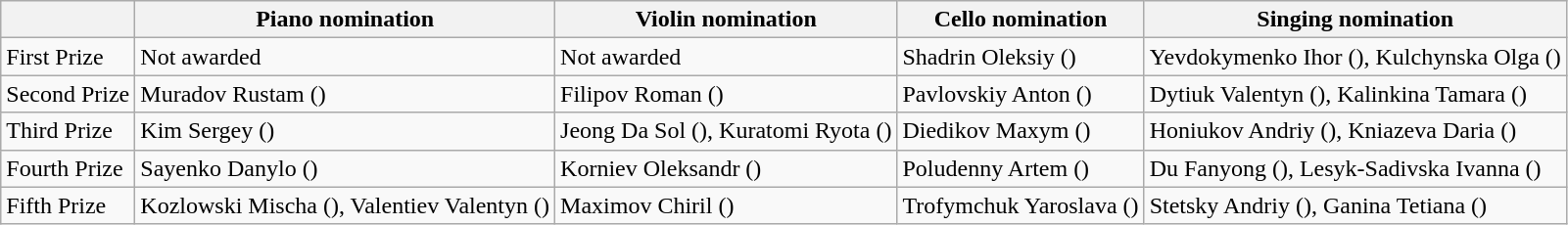<table class="wikitable">
<tr>
<th></th>
<th><strong>Piano nomination</strong></th>
<th>Violin nomination</th>
<th>Cello nomination</th>
<th>Singing nomination</th>
</tr>
<tr>
<td>First Prize</td>
<td>Not awarded</td>
<td>Not awarded</td>
<td>Shadrin Oleksiy ()</td>
<td>Yevdokymenko Ihor (), Kulchynska Olga ()</td>
</tr>
<tr>
<td>Second Prize</td>
<td>Muradov Rustam ()</td>
<td>Filipov Roman ()</td>
<td>Pavlovskiy Anton ()</td>
<td>Dytiuk Valentyn (), Kalinkina Tamara ()</td>
</tr>
<tr>
<td>Third Prize</td>
<td>Kim Sergey ()</td>
<td>Jeong Da Sol (),  Kuratomi Ryota ()</td>
<td>Diedikov Maxym ()</td>
<td>Honiukov Andriy (), Kniazeva Daria ()</td>
</tr>
<tr>
<td>Fourth Prize</td>
<td>Sayenko Danylo ()</td>
<td>Korniev Oleksandr ()</td>
<td>Poludenny Artem ()</td>
<td>Du Fanyong (), Lesyk-Sadivska Ivanna ()</td>
</tr>
<tr>
<td>Fifth Prize</td>
<td>Kozlowski Mischa (),  Valentiev Valentyn ()</td>
<td>Maximov Chiril ()</td>
<td>Trofymchuk Yaroslava ()</td>
<td>Stetsky Andriy (), Ganina Tetiana ()</td>
</tr>
</table>
